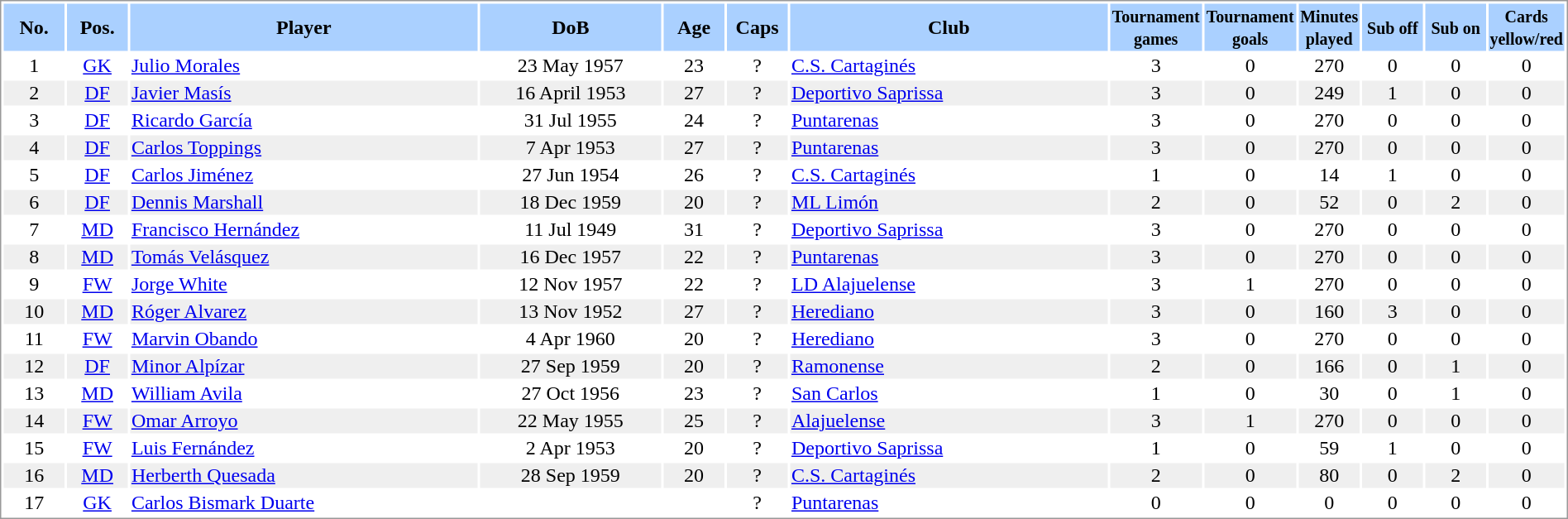<table border="0" width="100%" style="border: 1px solid #999; background-color:#FFFFFF; text-align:center">
<tr align="center" bgcolor="#AAD0FF">
<th width=4%>No.</th>
<th width=4%>Pos.</th>
<th width=23%>Player</th>
<th width=12%>DoB</th>
<th width=4%>Age</th>
<th width=4%>Caps</th>
<th width=21%>Club</th>
<th width=6%><small>Tournament<br>games</small></th>
<th width=6%><small>Tournament<br>goals</small></th>
<th width=4%><small>Minutes<br>played</small></th>
<th width=4%><small>Sub off</small></th>
<th width=4%><small>Sub on</small></th>
<th width=4%><small>Cards<br>yellow/red</small></th>
</tr>
<tr>
<td>1</td>
<td><a href='#'>GK</a></td>
<td align="left"><a href='#'>Julio Morales</a></td>
<td>23 May 1957</td>
<td>23</td>
<td>?</td>
<td align="left"> <a href='#'>C.S. Cartaginés</a></td>
<td>3</td>
<td>0</td>
<td>270</td>
<td>0</td>
<td>0</td>
<td>0</td>
</tr>
<tr bgcolor="#EFEFEF">
<td>2</td>
<td><a href='#'>DF</a></td>
<td align="left"><a href='#'>Javier Masís</a></td>
<td>16 April 1953</td>
<td>27</td>
<td>?</td>
<td align="left"> <a href='#'>Deportivo Saprissa</a></td>
<td>3</td>
<td>0</td>
<td>249</td>
<td>1</td>
<td>0</td>
<td>0</td>
</tr>
<tr>
<td>3</td>
<td><a href='#'>DF</a></td>
<td align="left"><a href='#'>Ricardo García</a></td>
<td>31 Jul 1955</td>
<td>24</td>
<td>?</td>
<td align="left"> <a href='#'>Puntarenas</a></td>
<td>3</td>
<td>0</td>
<td>270</td>
<td>0</td>
<td>0</td>
<td>0</td>
</tr>
<tr bgcolor="#EFEFEF">
<td>4</td>
<td><a href='#'>DF</a></td>
<td align="left"><a href='#'>Carlos Toppings</a></td>
<td>7 Apr 1953</td>
<td>27</td>
<td>?</td>
<td align="left"> <a href='#'>Puntarenas</a></td>
<td>3</td>
<td>0</td>
<td>270</td>
<td>0</td>
<td>0</td>
<td>0</td>
</tr>
<tr>
<td>5</td>
<td><a href='#'>DF</a></td>
<td align="left"><a href='#'>Carlos Jiménez</a></td>
<td>27 Jun 1954</td>
<td>26</td>
<td>?</td>
<td align="left"> <a href='#'>C.S. Cartaginés</a></td>
<td>1</td>
<td>0</td>
<td>14</td>
<td>1</td>
<td>0</td>
<td>0</td>
</tr>
<tr bgcolor="#EFEFEF">
<td>6</td>
<td><a href='#'>DF</a></td>
<td align="left"><a href='#'>Dennis Marshall</a></td>
<td>18 Dec 1959</td>
<td>20</td>
<td>?</td>
<td align="left"> <a href='#'>ML Limón</a></td>
<td>2</td>
<td>0</td>
<td>52</td>
<td>0</td>
<td>2</td>
<td>0</td>
</tr>
<tr>
<td>7</td>
<td><a href='#'>MD</a></td>
<td align="left"><a href='#'>Francisco Hernández</a></td>
<td>11 Jul 1949</td>
<td>31</td>
<td>?</td>
<td align="left"> <a href='#'>Deportivo Saprissa</a></td>
<td>3</td>
<td>0</td>
<td>270</td>
<td>0</td>
<td>0</td>
<td>0</td>
</tr>
<tr bgcolor="#EFEFEF">
<td>8</td>
<td><a href='#'>MD</a></td>
<td align="left"><a href='#'>Tomás Velásquez</a></td>
<td>16 Dec 1957</td>
<td>22</td>
<td>?</td>
<td align="left"> <a href='#'>Puntarenas</a></td>
<td>3</td>
<td>0</td>
<td>270</td>
<td>0</td>
<td>0</td>
<td>0</td>
</tr>
<tr>
<td>9</td>
<td><a href='#'>FW</a></td>
<td align="left"><a href='#'>Jorge White</a></td>
<td>12 Nov 1957</td>
<td>22</td>
<td>?</td>
<td align="left"><a href='#'>LD Alajuelense</a></td>
<td>3</td>
<td>1</td>
<td>270</td>
<td>0</td>
<td>0</td>
<td>0</td>
</tr>
<tr bgcolor="#EFEFEF">
<td>10</td>
<td><a href='#'>MD</a></td>
<td align="left"><a href='#'>Róger Alvarez</a></td>
<td>13 Nov 1952</td>
<td>27</td>
<td>?</td>
<td align="left"> <a href='#'>Herediano</a></td>
<td>3</td>
<td>0</td>
<td>160</td>
<td>3</td>
<td>0</td>
<td>0</td>
</tr>
<tr>
<td>11</td>
<td><a href='#'>FW</a></td>
<td align="left"><a href='#'>Marvin Obando</a></td>
<td>4 Apr 1960</td>
<td>20</td>
<td>?</td>
<td align="left"> <a href='#'>Herediano</a></td>
<td>3</td>
<td>0</td>
<td>270</td>
<td>0</td>
<td>0</td>
<td>0</td>
</tr>
<tr bgcolor="#EFEFEF">
<td>12</td>
<td><a href='#'>DF</a></td>
<td align="left"><a href='#'>Minor Alpízar</a></td>
<td>27 Sep 1959</td>
<td>20</td>
<td>?</td>
<td align="left"> <a href='#'>Ramonense</a></td>
<td>2</td>
<td>0</td>
<td>166</td>
<td>0</td>
<td>1</td>
<td>0</td>
</tr>
<tr>
<td>13</td>
<td><a href='#'>MD</a></td>
<td align="left"><a href='#'>William Avila</a></td>
<td>27 Oct 1956</td>
<td>23</td>
<td>?</td>
<td align="left"> <a href='#'>San Carlos</a></td>
<td>1</td>
<td>0</td>
<td>30</td>
<td>0</td>
<td>1</td>
<td>0</td>
</tr>
<tr bgcolor="#EFEFEF">
<td>14</td>
<td><a href='#'>FW</a></td>
<td align="left"><a href='#'>Omar Arroyo</a></td>
<td>22 May 1955</td>
<td>25</td>
<td>?</td>
<td align="left"> <a href='#'>Alajuelense</a></td>
<td>3</td>
<td>1</td>
<td>270</td>
<td>0</td>
<td>0</td>
<td>0</td>
</tr>
<tr>
<td>15</td>
<td><a href='#'>FW</a></td>
<td align="left"><a href='#'>Luis Fernández</a></td>
<td>2 Apr 1953</td>
<td>20</td>
<td>?</td>
<td align="left"> <a href='#'>Deportivo Saprissa</a></td>
<td>1</td>
<td>0</td>
<td>59</td>
<td>1</td>
<td>0</td>
<td>0</td>
</tr>
<tr bgcolor="#EFEFEF">
<td>16</td>
<td><a href='#'>MD</a></td>
<td align="left"><a href='#'>Herberth Quesada</a></td>
<td>28 Sep 1959</td>
<td>20</td>
<td>?</td>
<td align="left"><a href='#'>C.S. Cartaginés</a></td>
<td>2</td>
<td>0</td>
<td>80</td>
<td>0</td>
<td>2</td>
<td>0</td>
</tr>
<tr>
<td>17</td>
<td><a href='#'>GK</a></td>
<td align="left"><a href='#'>Carlos Bismark Duarte</a></td>
<td></td>
<td></td>
<td>?</td>
<td align="left"> <a href='#'>Puntarenas</a></td>
<td>0</td>
<td>0</td>
<td>0</td>
<td>0</td>
<td>0</td>
<td>0</td>
</tr>
</table>
